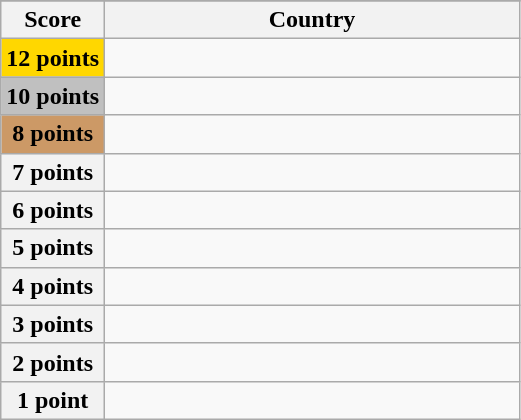<table class="wikitable">
<tr>
</tr>
<tr>
<th scope="col" width="20%">Score</th>
<th scope="col">Country</th>
</tr>
<tr>
<th scope="row" style="background:gold">12 points</th>
<td></td>
</tr>
<tr>
<th scope="row" style="background:silver">10 points</th>
<td></td>
</tr>
<tr>
<th scope="row" style="background:#CC9966">8 points</th>
<td></td>
</tr>
<tr>
<th scope="row">7 points</th>
<td></td>
</tr>
<tr>
<th scope="row">6 points</th>
<td></td>
</tr>
<tr>
<th scope="row">5 points</th>
<td></td>
</tr>
<tr>
<th scope="row">4 points</th>
<td></td>
</tr>
<tr>
<th scope="row">3 points</th>
<td></td>
</tr>
<tr>
<th scope="row">2 points</th>
<td></td>
</tr>
<tr>
<th scope="row">1 point</th>
<td></td>
</tr>
</table>
